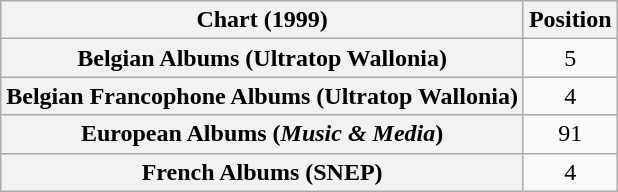<table class="wikitable sortable plainrowheaders" style="text-align:center">
<tr>
<th scope="col">Chart (1999)</th>
<th scope="col">Position</th>
</tr>
<tr>
<th scope="row">Belgian Albums (Ultratop Wallonia)</th>
<td>5</td>
</tr>
<tr>
<th scope="row">Belgian Francophone Albums (Ultratop Wallonia)</th>
<td>4</td>
</tr>
<tr>
<th scope="row">European Albums (<em>Music & Media</em>)</th>
<td>91</td>
</tr>
<tr>
<th scope="row">French Albums (SNEP)</th>
<td>4</td>
</tr>
</table>
